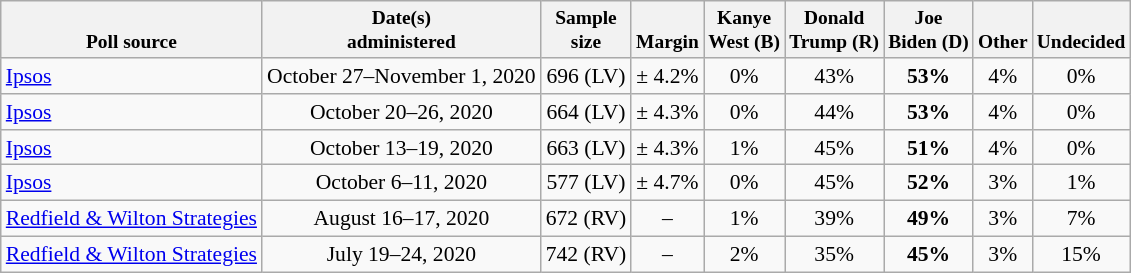<table class="wikitable sortable" style="font-size:90%;text-align:center;">
<tr valign=bottom style="font-size:90%;">
<th>Poll source</th>
<th data-sort-type="date">Date(s)<br>administered</th>
<th data-sort-type="number">Sample<br>size</th>
<th>Margin<br></th>
<th>Kanye<br>West (B)</th>
<th>Donald<br>Trump (R)</th>
<th>Joe<br>Biden (D)</th>
<th>Other</th>
<th>Undecided</th>
</tr>
<tr>
<td style="text-align:left;"><a href='#'>Ipsos</a></td>
<td data-sort-value="November 1, 2020">October 27–November 1, 2020</td>
<td>696 (LV)</td>
<td>± 4.2%</td>
<td>0%</td>
<td>43%</td>
<td><strong>53%</strong></td>
<td>4%</td>
<td>0%</td>
</tr>
<tr>
<td style="text-align:left;"><a href='#'>Ipsos</a></td>
<td data-sort-value="October 26, 2020">October 20–26, 2020</td>
<td>664 (LV)</td>
<td>± 4.3%</td>
<td>0%</td>
<td>44%</td>
<td><strong>53%</strong></td>
<td>4%</td>
<td>0%</td>
</tr>
<tr>
<td style="text-align:left;"><a href='#'>Ipsos</a></td>
<td data-sort-value="October 19, 2020">October 13–19, 2020</td>
<td>663 (LV)</td>
<td>± 4.3%</td>
<td>1%</td>
<td>45%</td>
<td><strong>51%</strong></td>
<td>4%</td>
<td>0%</td>
</tr>
<tr>
<td style="text-align:left;"><a href='#'>Ipsos</a></td>
<td data-sort-value="October 11, 2020">October 6–11, 2020</td>
<td>577 (LV)</td>
<td>± 4.7%</td>
<td>0%</td>
<td>45%</td>
<td><strong>52%</strong></td>
<td>3%</td>
<td>1%</td>
</tr>
<tr>
<td style="text-align:left;"><a href='#'>Redfield & Wilton Strategies</a></td>
<td data-sort-value="August 17, 2020">August 16–17, 2020</td>
<td>672 (RV)</td>
<td>–</td>
<td>1%</td>
<td>39%</td>
<td><strong>49%</strong></td>
<td>3%</td>
<td>7%</td>
</tr>
<tr>
<td style="text-align:left;"><a href='#'>Redfield & Wilton Strategies</a></td>
<td data-sort-value="July 19, 2020">July 19–24, 2020</td>
<td>742 (RV)</td>
<td>–</td>
<td>2%</td>
<td>35%</td>
<td><strong>45%</strong></td>
<td>3%</td>
<td>15%</td>
</tr>
</table>
